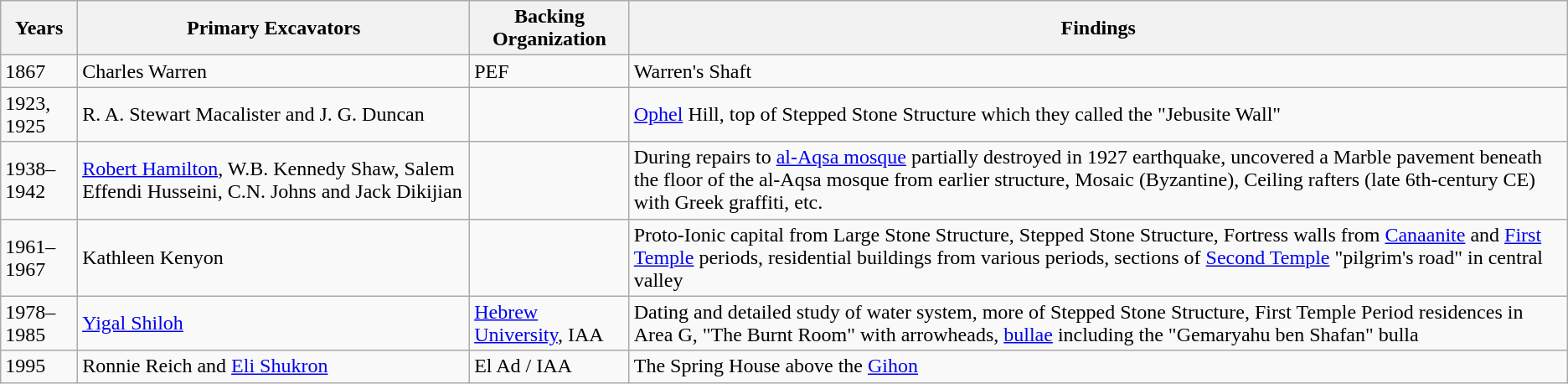<table class="wikitable sortable">
<tr>
<th>Years</th>
<th>Primary Excavators</th>
<th>Backing Organization</th>
<th>Findings</th>
</tr>
<tr>
<td>1867</td>
<td>Charles Warren</td>
<td>PEF</td>
<td>Warren's Shaft</td>
</tr>
<tr>
<td>1923, 1925</td>
<td>R. A. Stewart Macalister and J. G. Duncan</td>
<td></td>
<td><a href='#'>Ophel</a> Hill, top of Stepped Stone Structure which they called the "Jebusite Wall"</td>
</tr>
<tr>
<td>1938–1942</td>
<td><a href='#'>Robert Hamilton</a>, W.B. Kennedy Shaw, Salem Effendi Husseini, C.N. Johns and Jack Dikijian</td>
<td></td>
<td>During repairs to <a href='#'>al-Aqsa mosque</a> partially destroyed in 1927 earthquake, uncovered a Marble pavement beneath the floor of the al-Aqsa mosque from earlier structure, Mosaic (Byzantine), Ceiling rafters (late 6th-century CE) with Greek graffiti, etc.</td>
</tr>
<tr>
<td>1961–1967</td>
<td>Kathleen Kenyon</td>
<td></td>
<td>Proto-Ionic capital from Large Stone Structure, Stepped Stone Structure, Fortress walls from <a href='#'>Canaanite</a> and <a href='#'>First Temple</a> periods, residential buildings from various periods, sections of <a href='#'>Second Temple</a> "pilgrim's road" in central valley</td>
</tr>
<tr>
<td>1978–1985</td>
<td><a href='#'>Yigal Shiloh</a></td>
<td><a href='#'>Hebrew University</a>, IAA</td>
<td>Dating and detailed study of water system, more of Stepped Stone Structure, First Temple Period residences in Area G, "The Burnt Room" with arrowheads, <a href='#'>bullae</a> including the "Gemaryahu ben Shafan" bulla</td>
</tr>
<tr>
<td>1995</td>
<td>Ronnie Reich and <a href='#'>Eli Shukron</a></td>
<td>El Ad / IAA</td>
<td>The Spring House above the <a href='#'>Gihon</a></td>
</tr>
</table>
